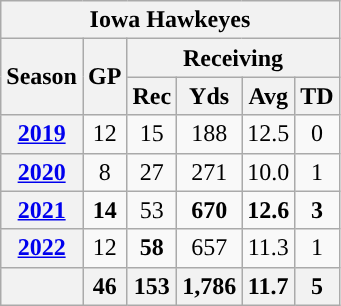<table class=wikitable style="text-align:center;">
<tr>
<th colspan="6">Iowa Hawkeyes</th>
</tr>
<tr>
<th rowspan="2">Season</th>
<th rowspan="2">GP</th>
<th colspan="4">Receiving</th>
</tr>
<tr>
<th>Rec</th>
<th>Yds</th>
<th>Avg</th>
<th>TD</th>
</tr>
<tr>
<th><a href='#'>2019</a></th>
<td>12</td>
<td>15</td>
<td>188</td>
<td>12.5</td>
<td>0</td>
</tr>
<tr>
<th><a href='#'>2020</a></th>
<td>8</td>
<td>27</td>
<td>271</td>
<td>10.0</td>
<td>1</td>
</tr>
<tr>
<th><a href='#'>2021</a></th>
<td><strong>14</strong></td>
<td>53</td>
<td><strong>670</strong></td>
<td><strong>12.6</strong></td>
<td><strong>3</strong></td>
</tr>
<tr>
<th><a href='#'>2022</a></th>
<td>12</td>
<td><strong>58</strong></td>
<td>657</td>
<td>11.3</td>
<td>1</td>
</tr>
<tr>
<th></th>
<th>46</th>
<th>153</th>
<th>1,786</th>
<th>11.7</th>
<th>5</th>
</tr>
</table>
